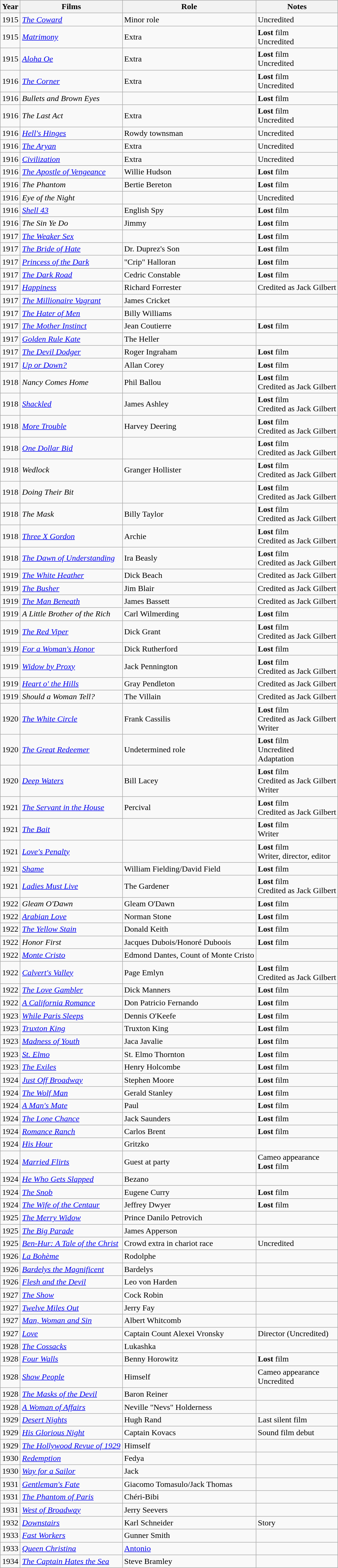<table class="wikitable sortable">
<tr>
<th>Year</th>
<th>Films</th>
<th>Role</th>
<th class="unsortable">Notes</th>
</tr>
<tr>
<td>1915</td>
<td><em><a href='#'>The Coward</a></em></td>
<td>Minor role</td>
<td>Uncredited</td>
</tr>
<tr>
<td>1915</td>
<td><em><a href='#'>Matrimony</a></em></td>
<td>Extra</td>
<td><strong>Lost</strong> film <br> Uncredited</td>
</tr>
<tr>
<td>1915</td>
<td><em><a href='#'>Aloha Oe</a></em></td>
<td>Extra</td>
<td><strong>Lost</strong> film <br> Uncredited</td>
</tr>
<tr>
<td>1916</td>
<td><em><a href='#'>The Corner</a></em></td>
<td>Extra</td>
<td><strong>Lost</strong> film <br> Uncredited</td>
</tr>
<tr>
<td>1916</td>
<td><em>Bullets and Brown Eyes</em></td>
<td></td>
<td><strong>Lost</strong> film</td>
</tr>
<tr>
<td>1916</td>
<td><em>The Last Act</em></td>
<td>Extra</td>
<td><strong>Lost</strong> film<br>Uncredited</td>
</tr>
<tr>
<td>1916</td>
<td><em><a href='#'>Hell's Hinges</a></em></td>
<td>Rowdy townsman</td>
<td>Uncredited</td>
</tr>
<tr>
<td>1916</td>
<td><em><a href='#'>The Aryan</a></em></td>
<td>Extra</td>
<td>Uncredited</td>
</tr>
<tr>
<td>1916</td>
<td><em><a href='#'>Civilization</a></em></td>
<td>Extra</td>
<td>Uncredited</td>
</tr>
<tr>
<td>1916</td>
<td><em><a href='#'>The Apostle of Vengeance</a></em></td>
<td>Willie Hudson</td>
<td><strong>Lost</strong> film</td>
</tr>
<tr>
<td>1916</td>
<td><em>The Phantom</em></td>
<td>Bertie Bereton</td>
<td><strong>Lost</strong> film </td>
</tr>
<tr>
<td>1916</td>
<td><em>Eye of the Night</em></td>
<td></td>
<td>Uncredited</td>
</tr>
<tr>
<td>1916</td>
<td><em><a href='#'>Shell 43</a></em></td>
<td>English Spy</td>
<td><strong>Lost</strong> film</td>
</tr>
<tr>
<td>1916</td>
<td><em>The Sin Ye Do</em></td>
<td>Jimmy</td>
<td><strong>Lost</strong> film </td>
</tr>
<tr>
<td>1917</td>
<td><em><a href='#'>The Weaker Sex</a></em></td>
<td></td>
<td><strong>Lost</strong> film</td>
</tr>
<tr>
<td>1917</td>
<td><em><a href='#'>The Bride of Hate</a></em></td>
<td>Dr. Duprez's Son</td>
<td><strong>Lost</strong> film</td>
</tr>
<tr>
<td>1917</td>
<td><em><a href='#'>Princess of the Dark</a></em></td>
<td>"Crip" Halloran</td>
<td><strong>Lost</strong> film</td>
</tr>
<tr>
<td>1917</td>
<td><em><a href='#'>The Dark Road</a></em></td>
<td>Cedric Constable</td>
<td><strong>Lost</strong> film</td>
</tr>
<tr>
<td>1917</td>
<td><em><a href='#'>Happiness</a></em></td>
<td>Richard Forrester</td>
<td>Credited as Jack Gilbert</td>
</tr>
<tr>
<td>1917</td>
<td><em><a href='#'>The Millionaire Vagrant</a></em></td>
<td>James Cricket</td>
<td></td>
</tr>
<tr>
<td>1917</td>
<td><em><a href='#'>The Hater of Men</a></em></td>
<td>Billy Williams</td>
<td></td>
</tr>
<tr>
<td>1917</td>
<td><em><a href='#'>The Mother Instinct</a></em></td>
<td>Jean Coutierre</td>
<td><strong>Lost</strong> film</td>
</tr>
<tr>
<td>1917</td>
<td><em><a href='#'>Golden Rule Kate</a></em></td>
<td>The Heller</td>
<td></td>
</tr>
<tr>
<td>1917</td>
<td><em><a href='#'>The Devil Dodger</a></em></td>
<td>Roger Ingraham</td>
<td><strong>Lost</strong> film</td>
</tr>
<tr>
<td>1917</td>
<td><em><a href='#'>Up or Down?</a></em></td>
<td>Allan Corey</td>
<td><strong>Lost</strong> film</td>
</tr>
<tr>
<td>1918</td>
<td><em>Nancy Comes Home</em></td>
<td>Phil Ballou</td>
<td><strong>Lost</strong> film <br>Credited as Jack Gilbert</td>
</tr>
<tr>
<td>1918</td>
<td><em><a href='#'>Shackled</a></em></td>
<td>James Ashley</td>
<td><strong>Lost</strong> film <br>Credited as Jack Gilbert</td>
</tr>
<tr>
<td>1918</td>
<td><em><a href='#'>More Trouble</a></em></td>
<td>Harvey Deering</td>
<td><strong>Lost</strong> film <br>Credited as Jack Gilbert</td>
</tr>
<tr>
<td>1918</td>
<td><em><a href='#'>One Dollar Bid</a></em></td>
<td></td>
<td><strong>Lost</strong> film <br>Credited as Jack Gilbert</td>
</tr>
<tr>
<td>1918</td>
<td><em>Wedlock</em></td>
<td>Granger Hollister</td>
<td><strong>Lost</strong> film <br>Credited as Jack Gilbert</td>
</tr>
<tr>
<td>1918</td>
<td><em>Doing Their Bit</em></td>
<td></td>
<td><strong>Lost</strong> film <br>Credited as Jack Gilbert</td>
</tr>
<tr>
<td>1918</td>
<td><em>The Mask</em></td>
<td>Billy Taylor</td>
<td><strong>Lost</strong> film <br>Credited as Jack Gilbert</td>
</tr>
<tr>
<td>1918</td>
<td><em><a href='#'>Three X Gordon</a></em></td>
<td>Archie</td>
<td><strong>Lost</strong> film <br>Credited as Jack Gilbert</td>
</tr>
<tr>
<td>1918</td>
<td><em><a href='#'>The Dawn of Understanding</a></em></td>
<td>Ira Beasly</td>
<td><strong>Lost</strong> film <br>Credited as Jack Gilbert</td>
</tr>
<tr>
<td>1919</td>
<td><em><a href='#'>The White Heather</a></em></td>
<td>Dick Beach</td>
<td>Credited as Jack Gilbert</td>
</tr>
<tr>
<td>1919</td>
<td><em><a href='#'>The Busher</a></em></td>
<td>Jim Blair</td>
<td>Credited as Jack Gilbert</td>
</tr>
<tr>
<td>1919</td>
<td><em><a href='#'>The Man Beneath</a></em></td>
<td>James Bassett</td>
<td>Credited as Jack Gilbert</td>
</tr>
<tr>
<td>1919</td>
<td><em>A Little Brother of the Rich</em></td>
<td>Carl Wilmerding</td>
<td><strong>Lost</strong> film </td>
</tr>
<tr>
<td>1919</td>
<td><em><a href='#'>The Red Viper</a></em></td>
<td>Dick Grant</td>
<td><strong>Lost</strong> film <br>Credited as Jack Gilbert</td>
</tr>
<tr>
<td>1919</td>
<td><em><a href='#'>For a Woman's Honor</a></em></td>
<td>Dick Rutherford</td>
<td><strong>Lost</strong> film</td>
</tr>
<tr>
<td>1919</td>
<td><em><a href='#'>Widow by Proxy</a></em></td>
<td>Jack Pennington</td>
<td><strong>Lost</strong> film <br>Credited as Jack Gilbert</td>
</tr>
<tr>
<td>1919</td>
<td><em><a href='#'>Heart o' the Hills</a></em></td>
<td>Gray Pendleton</td>
<td>Credited as Jack Gilbert</td>
</tr>
<tr>
<td>1919</td>
<td><em>Should a Woman Tell?</em></td>
<td>The Villain</td>
<td>Credited as Jack Gilbert</td>
</tr>
<tr>
<td>1920</td>
<td><em><a href='#'>The White Circle</a></em></td>
<td>Frank Cassilis</td>
<td><strong>Lost</strong> film <br>Credited as Jack Gilbert<br>Writer</td>
</tr>
<tr>
<td>1920</td>
<td><em><a href='#'>The Great Redeemer</a></em></td>
<td>Undetermined role</td>
<td><strong>Lost</strong> film <br>Uncredited<br>Adaptation</td>
</tr>
<tr>
<td>1920</td>
<td><em><a href='#'>Deep Waters</a></em></td>
<td>Bill Lacey</td>
<td><strong>Lost</strong> film <br>Credited as Jack Gilbert<br>Writer</td>
</tr>
<tr>
<td>1921</td>
<td><em><a href='#'>The Servant in the House</a></em></td>
<td>Percival</td>
<td><strong>Lost</strong> film <br>Credited as Jack Gilbert</td>
</tr>
<tr>
<td>1921</td>
<td><em><a href='#'>The Bait</a></em></td>
<td></td>
<td><strong>Lost</strong> film <br>Writer</td>
</tr>
<tr>
<td>1921</td>
<td><em><a href='#'>Love's Penalty</a></em></td>
<td></td>
<td><strong>Lost</strong> film <br>Writer, director, editor</td>
</tr>
<tr>
<td>1921</td>
<td><em><a href='#'>Shame</a></em></td>
<td>William Fielding/David Field</td>
<td><strong>Lost</strong> film</td>
</tr>
<tr>
<td>1921</td>
<td><em><a href='#'>Ladies Must Live</a></em></td>
<td>The Gardener</td>
<td><strong>Lost</strong> film <br>Credited as Jack Gilbert</td>
</tr>
<tr>
<td>1922</td>
<td><em>Gleam O'Dawn</em></td>
<td>Gleam O'Dawn</td>
<td><strong>Lost</strong> film </td>
</tr>
<tr>
<td>1922</td>
<td><em><a href='#'>Arabian Love</a></em></td>
<td>Norman Stone</td>
<td><strong>Lost</strong> film</td>
</tr>
<tr>
<td>1922</td>
<td><em><a href='#'>The Yellow Stain</a></em></td>
<td>Donald Keith</td>
<td><strong>Lost</strong> film</td>
</tr>
<tr>
<td>1922</td>
<td><em>Honor First</em></td>
<td>Jacques Dubois/Honoré Duboois</td>
<td><strong>Lost</strong> film </td>
</tr>
<tr>
<td>1922</td>
<td><em><a href='#'>Monte Cristo</a></em></td>
<td>Edmond Dantes, Count of Monte Cristo</td>
<td></td>
</tr>
<tr>
<td>1922</td>
<td><em><a href='#'>Calvert's Valley</a></em></td>
<td>Page Emlyn</td>
<td><strong>Lost</strong> film <br>Credited as Jack Gilbert</td>
</tr>
<tr>
<td>1922</td>
<td><em><a href='#'>The Love Gambler</a></em></td>
<td>Dick Manners</td>
<td><strong>Lost</strong> film</td>
</tr>
<tr>
<td>1922</td>
<td><em><a href='#'>A California Romance</a></em></td>
<td>Don Patricio Fernando</td>
<td><strong>Lost</strong> film</td>
</tr>
<tr>
<td>1923</td>
<td><em><a href='#'>While Paris Sleeps</a></em></td>
<td>Dennis O'Keefe</td>
<td><strong>Lost</strong> film</td>
</tr>
<tr>
<td>1923</td>
<td><em><a href='#'>Truxton King</a></em></td>
<td>Truxton King</td>
<td><strong>Lost</strong> film</td>
</tr>
<tr>
<td>1923</td>
<td><em><a href='#'>Madness of Youth</a></em></td>
<td>Jaca Javalie</td>
<td><strong>Lost</strong> film</td>
</tr>
<tr>
<td>1923</td>
<td><em><a href='#'>St. Elmo</a></em></td>
<td>St. Elmo Thornton</td>
<td><strong>Lost</strong> film</td>
</tr>
<tr>
<td>1923</td>
<td><em><a href='#'>The Exiles</a></em></td>
<td>Henry Holcombe</td>
<td><strong>Lost</strong> film</td>
</tr>
<tr>
<td>1924</td>
<td><em><a href='#'>Just Off Broadway</a></em></td>
<td>Stephen Moore</td>
<td><strong>Lost</strong> film</td>
</tr>
<tr>
<td>1924</td>
<td><em><a href='#'>The Wolf Man</a></em></td>
<td>Gerald Stanley</td>
<td><strong>Lost</strong> film</td>
</tr>
<tr>
<td>1924</td>
<td><em><a href='#'>A Man's Mate</a></em></td>
<td>Paul</td>
<td><strong>Lost</strong> film</td>
</tr>
<tr>
<td>1924</td>
<td><em><a href='#'>The Lone Chance</a></em></td>
<td>Jack Saunders</td>
<td><strong>Lost</strong> film</td>
</tr>
<tr>
<td>1924</td>
<td><em><a href='#'>Romance Ranch</a></em></td>
<td>Carlos Brent</td>
<td><strong>Lost</strong> film</td>
</tr>
<tr>
<td>1924</td>
<td><em><a href='#'>His Hour</a></em></td>
<td>Gritzko</td>
<td></td>
</tr>
<tr>
<td>1924</td>
<td><em><a href='#'>Married Flirts</a></em></td>
<td>Guest at party</td>
<td>Cameo appearance<br> <strong>Lost</strong> film</td>
</tr>
<tr>
<td>1924</td>
<td><em><a href='#'>He Who Gets Slapped</a></em></td>
<td>Bezano</td>
<td></td>
</tr>
<tr>
<td>1924</td>
<td><em><a href='#'>The Snob</a></em></td>
<td>Eugene Curry</td>
<td><strong>Lost</strong> film</td>
</tr>
<tr>
<td>1924</td>
<td><em><a href='#'>The Wife of the Centaur</a></em></td>
<td>Jeffrey Dwyer</td>
<td><strong>Lost</strong> film</td>
</tr>
<tr>
<td>1925</td>
<td><em><a href='#'>The Merry Widow</a></em></td>
<td>Prince Danilo Petrovich</td>
<td></td>
</tr>
<tr>
<td>1925</td>
<td><em><a href='#'>The Big Parade</a></em></td>
<td>James Apperson</td>
<td></td>
</tr>
<tr>
<td>1925</td>
<td><em><a href='#'>Ben-Hur: A Tale of the Christ</a></em></td>
<td>Crowd extra in chariot race</td>
<td>Uncredited</td>
</tr>
<tr>
<td>1926</td>
<td><em><a href='#'>La Bohème</a></em></td>
<td>Rodolphe</td>
<td></td>
</tr>
<tr>
<td>1926</td>
<td><em><a href='#'>Bardelys the Magnificent</a></em></td>
<td>Bardelys</td>
<td></td>
</tr>
<tr>
<td>1926</td>
<td><em><a href='#'>Flesh and the Devil</a></em></td>
<td>Leo von Harden</td>
<td></td>
</tr>
<tr>
<td>1927</td>
<td><em><a href='#'>The Show</a></em></td>
<td>Cock Robin</td>
<td></td>
</tr>
<tr>
<td>1927</td>
<td><em><a href='#'>Twelve Miles Out</a></em></td>
<td>Jerry Fay</td>
<td></td>
</tr>
<tr>
<td>1927</td>
<td><em><a href='#'>Man, Woman and Sin</a></em></td>
<td>Albert Whitcomb</td>
<td></td>
</tr>
<tr>
<td>1927</td>
<td><em><a href='#'>Love</a></em></td>
<td>Captain Count Alexei Vronsky</td>
<td>Director (Uncredited)</td>
</tr>
<tr>
<td>1928</td>
<td><em><a href='#'>The Cossacks</a></em></td>
<td>Lukashka</td>
<td></td>
</tr>
<tr>
<td>1928</td>
<td><em><a href='#'>Four Walls</a></em></td>
<td>Benny Horowitz</td>
<td><strong>Lost</strong> film</td>
</tr>
<tr>
<td>1928</td>
<td><em><a href='#'>Show People</a></em></td>
<td>Himself</td>
<td>Cameo appearance<br>Uncredited</td>
</tr>
<tr>
<td>1928</td>
<td><em><a href='#'>The Masks of the Devil</a></em></td>
<td>Baron Reiner</td>
<td></td>
</tr>
<tr>
<td>1928</td>
<td><em><a href='#'>A Woman of Affairs</a></em></td>
<td>Neville "Nevs" Holderness</td>
<td></td>
</tr>
<tr>
<td>1929</td>
<td><em><a href='#'>Desert Nights</a></em></td>
<td>Hugh Rand</td>
<td>Last silent film</td>
</tr>
<tr>
<td>1929</td>
<td><em><a href='#'>His Glorious Night</a></em></td>
<td>Captain Kovacs</td>
<td>Sound film debut</td>
</tr>
<tr>
<td>1929</td>
<td><em><a href='#'>The Hollywood Revue of 1929</a></em></td>
<td>Himself</td>
<td></td>
</tr>
<tr>
<td>1930</td>
<td><em><a href='#'>Redemption</a></em></td>
<td>Fedya</td>
<td></td>
</tr>
<tr>
<td>1930</td>
<td><em><a href='#'>Way for a Sailor</a></em></td>
<td>Jack</td>
<td></td>
</tr>
<tr>
<td>1931</td>
<td><em><a href='#'>Gentleman's Fate</a></em></td>
<td>Giacomo Tomasulo/Jack Thomas</td>
<td></td>
</tr>
<tr>
<td>1931</td>
<td><em><a href='#'>The Phantom of Paris</a></em></td>
<td>Chéri-Bibi</td>
<td></td>
</tr>
<tr>
<td>1931</td>
<td><em><a href='#'>West of Broadway</a></em></td>
<td>Jerry Seevers</td>
<td></td>
</tr>
<tr>
<td>1932</td>
<td><em><a href='#'>Downstairs</a></em></td>
<td>Karl Schneider</td>
<td>Story</td>
</tr>
<tr>
<td>1933</td>
<td><em><a href='#'>Fast Workers</a></em></td>
<td>Gunner Smith</td>
<td></td>
</tr>
<tr>
<td>1933</td>
<td><em><a href='#'>Queen Christina</a></em></td>
<td><a href='#'>Antonio</a></td>
<td></td>
</tr>
<tr>
<td>1934</td>
<td><em><a href='#'>The Captain Hates the Sea</a></em></td>
<td>Steve Bramley</td>
<td></td>
</tr>
</table>
